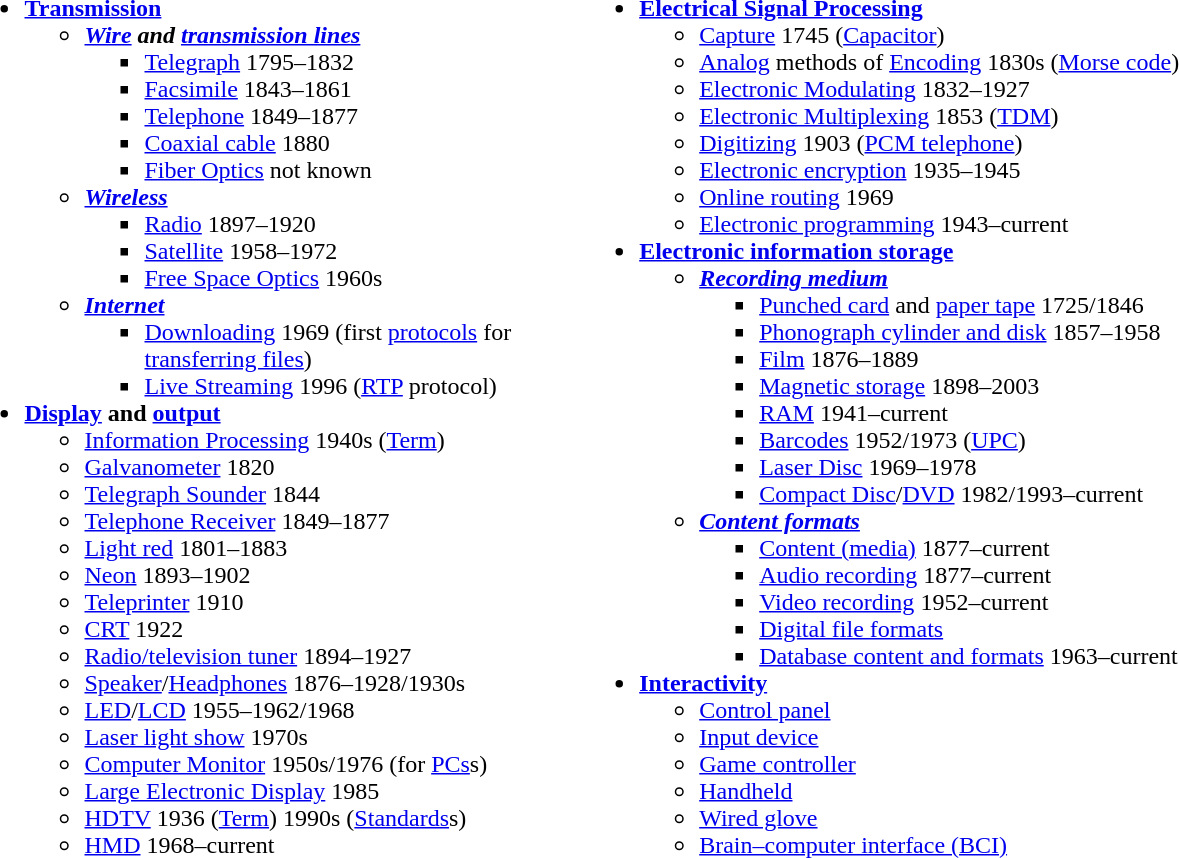<table width="65%">
<tr valign=top>
<td width="50%"><br><ul><li><strong><a href='#'>Transmission</a></strong><ul><li><strong><em><a href='#'>Wire</a> and <a href='#'>transmission lines</a></em></strong><ul><li><a href='#'>Telegraph</a> 1795–1832</li><li><a href='#'>Facsimile</a> 1843–1861</li><li><a href='#'>Telephone</a> 1849–1877</li><li><a href='#'>Coaxial cable</a> 1880</li><li><a href='#'>Fiber Optics</a> not known</li></ul></li><li><strong><em><a href='#'>Wireless</a></em></strong><ul><li><a href='#'>Radio</a> 1897–1920</li><li><a href='#'>Satellite</a> 1958–1972</li><li><a href='#'>Free Space Optics</a> 1960s</li></ul></li><li><strong><em><a href='#'>Internet</a></em></strong><ul><li><a href='#'>Downloading</a> 1969 (first <a href='#'>protocols</a> for <a href='#'>transferring files</a>)</li><li><a href='#'>Live Streaming</a> 1996 (<a href='#'>RTP</a> protocol)</li></ul></li></ul></li><li><strong><a href='#'>Display</a> and <a href='#'>output</a></strong><ul><li><a href='#'>Information Processing</a> 1940s (<a href='#'>Term</a>)</li><li><a href='#'>Galvanometer</a> 1820</li><li><a href='#'>Telegraph Sounder</a> 1844</li><li><a href='#'>Telephone Receiver</a> 1849–1877</li><li><a href='#'>Light red</a> 1801–1883</li><li><a href='#'>Neon</a> 1893–1902</li><li><a href='#'>Teleprinter</a> 1910</li><li><a href='#'>CRT</a> 1922</li><li><a href='#'>Radio/television tuner</a> 1894–1927</li><li><a href='#'>Speaker</a>/<a href='#'>Headphones</a> 1876–1928/1930s</li><li><a href='#'>LED</a>/<a href='#'>LCD</a> 1955–1962/1968</li><li><a href='#'>Laser light show</a> 1970s</li><li><a href='#'>Computer Monitor</a> 1950s/1976 (for <a href='#'>PCs</a>s)</li><li><a href='#'>Large Electronic Display</a> 1985</li><li><a href='#'>HDTV</a> 1936 (<a href='#'>Term</a>) 1990s (<a href='#'>Standards</a>s)</li><li><a href='#'>HMD</a> 1968–current</li></ul></li></ul></td>
<td width="50%"><br><ul><li><strong><a href='#'>Electrical Signal Processing</a></strong><ul><li><a href='#'>Capture</a> 1745 (<a href='#'>Capacitor</a>)</li><li><a href='#'>Analog</a> methods of <a href='#'>Encoding</a> 1830s (<a href='#'>Morse code</a>)</li><li><a href='#'>Electronic Modulating</a> 1832–1927</li><li><a href='#'>Electronic Multiplexing</a> 1853 (<a href='#'>TDM</a>)</li><li><a href='#'>Digitizing</a> 1903 (<a href='#'>PCM telephone</a>)</li><li><a href='#'>Electronic encryption</a> 1935–1945</li><li><a href='#'>Online routing</a> 1969</li><li><a href='#'>Electronic programming</a> 1943–current</li></ul></li><li><strong><a href='#'>Electronic information storage</a></strong><ul><li><strong><em> <a href='#'>Recording medium</a></em></strong><ul><li><a href='#'>Punched card</a> and <a href='#'>paper tape</a> 1725/1846</li><li><a href='#'>Phonograph cylinder and disk</a> 1857–1958</li><li><a href='#'>Film</a> 1876–1889</li><li><a href='#'>Magnetic storage</a> 1898–2003</li><li><a href='#'>RAM</a> 1941–current</li><li><a href='#'>Barcodes</a> 1952/1973 (<a href='#'>UPC</a>)</li><li><a href='#'>Laser Disc</a> 1969–1978</li><li><a href='#'>Compact Disc</a>/<a href='#'>DVD</a> 1982/1993–current</li></ul></li><li><strong><em><a href='#'>Content formats</a></em></strong><ul><li><a href='#'>Content (media)</a> 1877–current</li><li><a href='#'>Audio recording</a> 1877–current</li><li><a href='#'>Video recording</a> 1952–current</li><li><a href='#'>Digital file formats</a></li><li><a href='#'>Database content and formats</a> 1963–current</li></ul></li></ul></li><li><strong><a href='#'>Interactivity</a></strong><ul><li><a href='#'>Control panel</a></li><li><a href='#'>Input device</a></li><li><a href='#'>Game controller</a></li><li><a href='#'>Handheld</a></li><li><a href='#'>Wired glove</a></li><li><a href='#'>Brain–computer interface (BCI)</a></li></ul></li></ul></td>
</tr>
</table>
